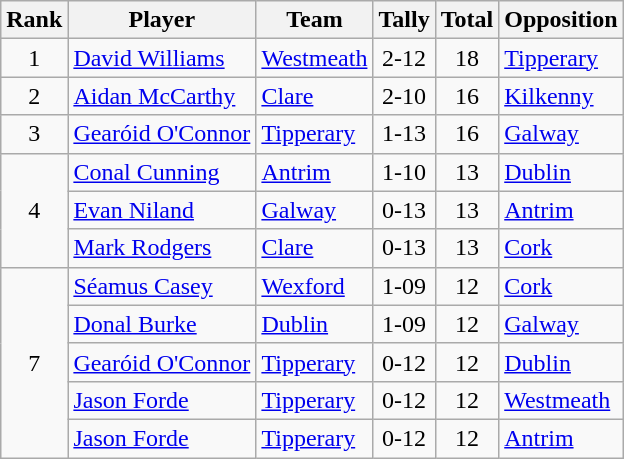<table class="wikitable">
<tr>
<th>Rank</th>
<th>Player</th>
<th>Team</th>
<th>Tally</th>
<th>Total</th>
<th>Opposition</th>
</tr>
<tr>
<td rowspan=1 align=center>1</td>
<td><a href='#'>David Williams</a></td>
<td><a href='#'>Westmeath</a></td>
<td align=center>2-12</td>
<td align=center>18</td>
<td><a href='#'>Tipperary</a></td>
</tr>
<tr>
<td rowspan=1 align=center>2</td>
<td><a href='#'>Aidan McCarthy</a></td>
<td><a href='#'>Clare</a></td>
<td align=center>2-10</td>
<td align=center>16</td>
<td><a href='#'>Kilkenny</a></td>
</tr>
<tr>
<td rowspan=1 align=center>3</td>
<td><a href='#'>Gearóid O'Connor</a></td>
<td><a href='#'>Tipperary</a></td>
<td align=center>1-13</td>
<td align=center>16</td>
<td><a href='#'>Galway</a></td>
</tr>
<tr>
<td rowspan=3 align=center>4</td>
<td><a href='#'>Conal Cunning</a></td>
<td><a href='#'>Antrim</a></td>
<td align=center>1-10</td>
<td align=center>13</td>
<td><a href='#'>Dublin</a></td>
</tr>
<tr>
<td><a href='#'>Evan Niland</a></td>
<td><a href='#'>Galway</a></td>
<td align=center>0-13</td>
<td align=center>13</td>
<td><a href='#'>Antrim</a></td>
</tr>
<tr>
<td><a href='#'>Mark Rodgers</a></td>
<td><a href='#'>Clare</a></td>
<td align=center>0-13</td>
<td align=center>13</td>
<td><a href='#'>Cork</a></td>
</tr>
<tr>
<td rowspan=5 align=center>7</td>
<td><a href='#'>Séamus Casey</a></td>
<td><a href='#'>Wexford</a></td>
<td align=center>1-09</td>
<td align=center>12</td>
<td><a href='#'>Cork</a></td>
</tr>
<tr>
<td><a href='#'>Donal Burke</a></td>
<td><a href='#'>Dublin</a></td>
<td align=center>1-09</td>
<td align=center>12</td>
<td><a href='#'>Galway</a></td>
</tr>
<tr>
<td><a href='#'>Gearóid O'Connor</a></td>
<td><a href='#'>Tipperary</a></td>
<td align=center>0-12</td>
<td align=center>12</td>
<td><a href='#'>Dublin</a></td>
</tr>
<tr>
<td><a href='#'>Jason Forde</a></td>
<td><a href='#'>Tipperary</a></td>
<td align=center>0-12</td>
<td align=center>12</td>
<td><a href='#'>Westmeath</a></td>
</tr>
<tr>
<td><a href='#'>Jason Forde</a></td>
<td><a href='#'>Tipperary</a></td>
<td align=center>0-12</td>
<td align=center>12</td>
<td><a href='#'>Antrim</a></td>
</tr>
</table>
